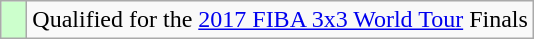<table class="wikitable">
<tr>
<td width=10px bgcolor="#ccffcc"></td>
<td>Qualified for the <a href='#'>2017 FIBA 3x3 World Tour</a> Finals</td>
</tr>
</table>
